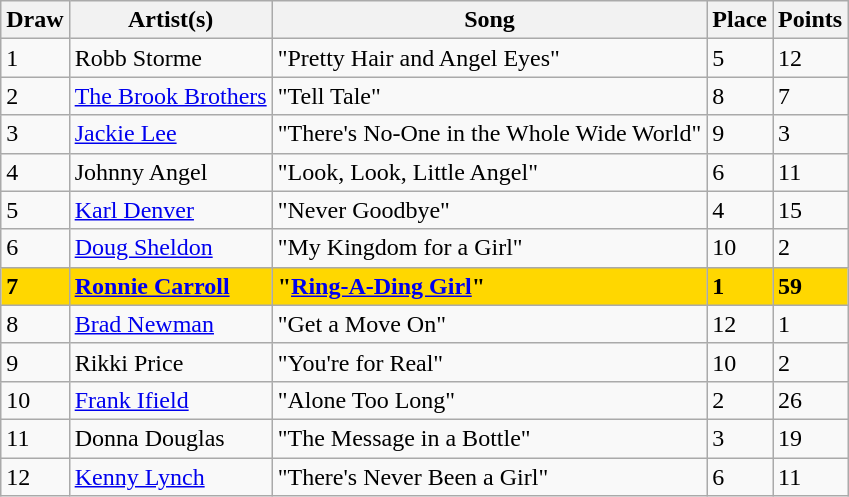<table class="wikitable sortable">
<tr>
<th>Draw</th>
<th>Artist(s)</th>
<th>Song</th>
<th>Place</th>
<th>Points</th>
</tr>
<tr>
<td>1</td>
<td>Robb Storme</td>
<td>"Pretty Hair and Angel Eyes"</td>
<td>5</td>
<td>12</td>
</tr>
<tr>
<td>2</td>
<td><a href='#'>The Brook Brothers</a></td>
<td>"Tell Tale"</td>
<td>8</td>
<td>7</td>
</tr>
<tr>
<td>3</td>
<td><a href='#'>Jackie Lee</a></td>
<td>"There's No-One in the Whole Wide World"</td>
<td>9</td>
<td>3</td>
</tr>
<tr>
<td>4</td>
<td>Johnny Angel</td>
<td>"Look, Look, Little Angel"</td>
<td>6</td>
<td>11</td>
</tr>
<tr>
<td>5</td>
<td><a href='#'>Karl Denver</a></td>
<td>"Never Goodbye"</td>
<td>4</td>
<td>15</td>
</tr>
<tr>
<td>6</td>
<td><a href='#'>Doug Sheldon</a></td>
<td>"My Kingdom for a Girl"</td>
<td>10</td>
<td>2</td>
</tr>
<tr style="background:gold; font-weight:bold;">
<td>7</td>
<td><a href='#'>Ronnie Carroll</a></td>
<td>"<a href='#'>Ring-A-Ding Girl</a>"</td>
<td>1</td>
<td>59</td>
</tr>
<tr>
<td>8</td>
<td><a href='#'>Brad Newman</a></td>
<td>"Get a Move On"</td>
<td>12</td>
<td>1</td>
</tr>
<tr>
<td>9</td>
<td>Rikki Price</td>
<td>"You're for Real"</td>
<td>10</td>
<td>2</td>
</tr>
<tr>
<td>10</td>
<td><a href='#'>Frank Ifield</a></td>
<td>"Alone Too Long"</td>
<td>2</td>
<td>26</td>
</tr>
<tr>
<td>11</td>
<td>Donna Douglas</td>
<td>"The Message in a Bottle"</td>
<td>3</td>
<td>19</td>
</tr>
<tr>
<td>12</td>
<td><a href='#'>Kenny Lynch</a></td>
<td>"There's Never Been a Girl"</td>
<td>6</td>
<td>11</td>
</tr>
</table>
